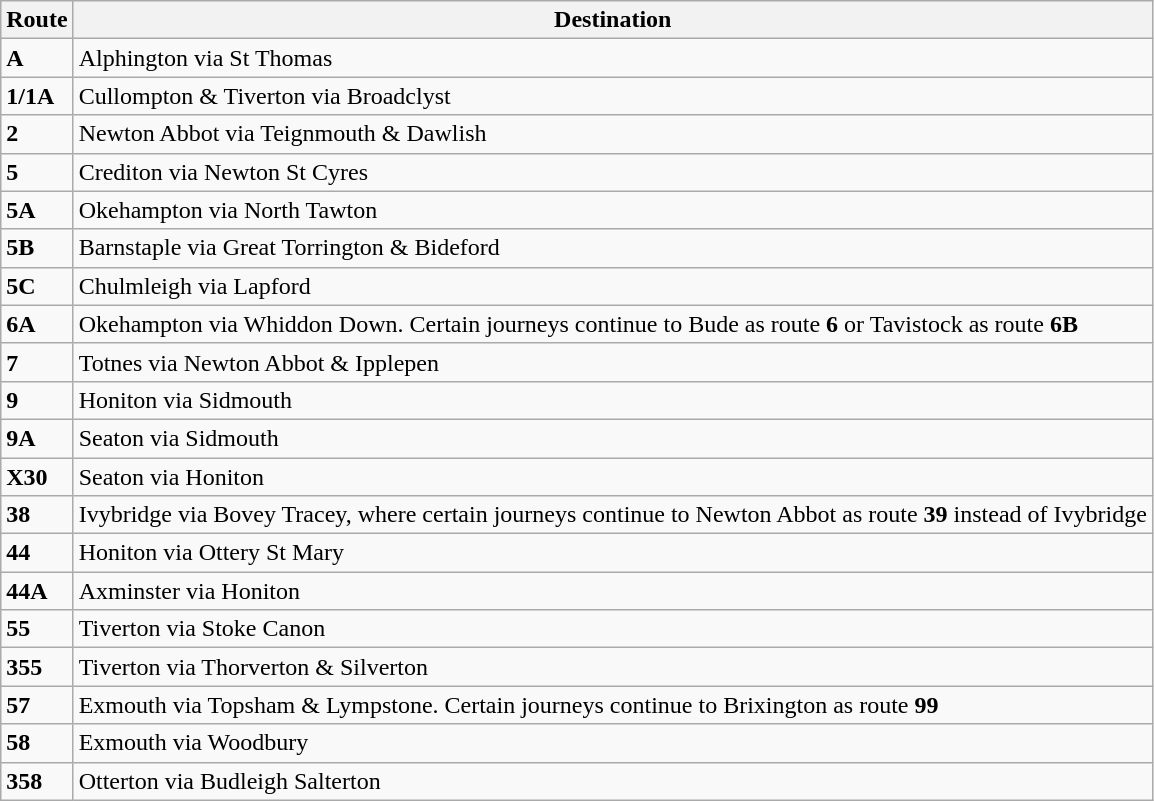<table class="wikitable">
<tr>
<th>Route</th>
<th>Destination</th>
</tr>
<tr>
<td><strong>A</strong></td>
<td>Alphington via St Thomas</td>
</tr>
<tr>
<td><strong>1/1A</strong></td>
<td>Cullompton & Tiverton via Broadclyst</td>
</tr>
<tr>
<td><strong>2</strong></td>
<td>Newton Abbot via Teignmouth & Dawlish</td>
</tr>
<tr>
<td><strong>5</strong></td>
<td>Crediton via Newton St Cyres</td>
</tr>
<tr>
<td><strong>5A</strong></td>
<td>Okehampton via North Tawton</td>
</tr>
<tr>
<td><strong>5B</strong></td>
<td>Barnstaple via Great Torrington & Bideford</td>
</tr>
<tr>
<td><strong>5C</strong></td>
<td>Chulmleigh via Lapford</td>
</tr>
<tr>
<td><strong>6A</strong></td>
<td>Okehampton via Whiddon Down. Certain journeys continue to Bude as route <strong>6</strong> or Tavistock as route <strong>6B</strong></td>
</tr>
<tr>
<td><strong>7</strong></td>
<td>Totnes via Newton Abbot & Ipplepen</td>
</tr>
<tr>
<td><strong>9</strong></td>
<td>Honiton via Sidmouth</td>
</tr>
<tr>
<td><strong>9A</strong></td>
<td>Seaton via Sidmouth</td>
</tr>
<tr>
<td><strong>X30</strong></td>
<td>Seaton via Honiton</td>
</tr>
<tr>
<td><strong>38</strong></td>
<td>Ivybridge via Bovey Tracey, where certain journeys continue to Newton Abbot as route <strong>39</strong> instead of Ivybridge</td>
</tr>
<tr>
<td><strong>44</strong></td>
<td>Honiton via Ottery St Mary</td>
</tr>
<tr>
<td><strong>44A</strong></td>
<td>Axminster via Honiton</td>
</tr>
<tr>
<td><strong>55</strong></td>
<td>Tiverton via Stoke Canon</td>
</tr>
<tr>
<td><strong>355</strong></td>
<td>Tiverton via Thorverton & Silverton</td>
</tr>
<tr>
<td><strong>57</strong></td>
<td>Exmouth via Topsham & Lympstone. Certain journeys continue to Brixington as route <strong>99</strong></td>
</tr>
<tr>
<td><strong>58</strong></td>
<td>Exmouth via Woodbury</td>
</tr>
<tr>
<td><strong>358</strong></td>
<td>Otterton via Budleigh Salterton</td>
</tr>
</table>
